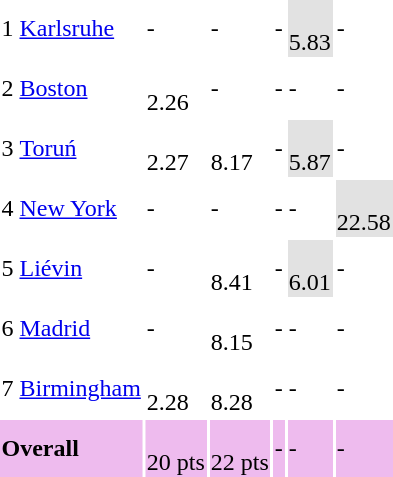<table>
<tr>
<td>1</td>
<td align=left><a href='#'>Karlsruhe</a></td>
<td> -</td>
<td> -</td>
<td> -</td>
<td bgcolor=#e2e2e2> <br>5.83</td>
<td> -</td>
</tr>
<tr>
<td>2</td>
<td align=left><a href='#'>Boston</a></td>
<td> <br>2.26</td>
<td> -</td>
<td> -</td>
<td> -</td>
<td> -</td>
</tr>
<tr>
<td>3</td>
<td align=left><a href='#'>Toruń</a></td>
<td> <br>2.27</td>
<td> <br>8.17</td>
<td> -</td>
<td bgcolor=#e2e2e2> <br>5.87</td>
<td> -</td>
</tr>
<tr>
<td>4</td>
<td align=left><a href='#'>New York</a></td>
<td> -</td>
<td> -</td>
<td> -</td>
<td> -</td>
<td bgcolor=#e2e2e2> <br>22.58  </td>
</tr>
<tr>
<td>5</td>
<td align=left><a href='#'>Liévin</a></td>
<td> -</td>
<td> <br>8.41 </td>
<td> -</td>
<td bgcolor=#e2e2e2> <br>6.01</td>
<td> -</td>
</tr>
<tr>
<td>6</td>
<td align=left><a href='#'>Madrid</a></td>
<td> -</td>
<td> <br>8.15</td>
<td> -</td>
<td> -</td>
<td> -</td>
</tr>
<tr>
<td>7</td>
<td align=left><a href='#'>Birmingham</a></td>
<td> <br>2.28</td>
<td> <br>8.28</td>
<td> -</td>
<td> -</td>
<td> -</td>
</tr>
<tr bgcolor=#eebbee>
<td colspan="2"><strong>Overall</strong></td>
<td> <br>20 pts</td>
<td> <br>22 pts</td>
<td> -</td>
<td> -</td>
<td> -</td>
</tr>
</table>
